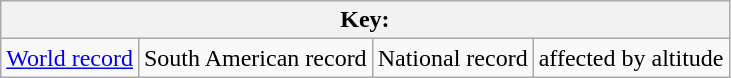<table class="wikitable">
<tr>
<th colspan=4>Key:</th>
</tr>
<tr>
<td><a href='#'>World record</a></td>
<td>South American record</td>
<td>National record</td>
<td>affected by altitude</td>
</tr>
</table>
